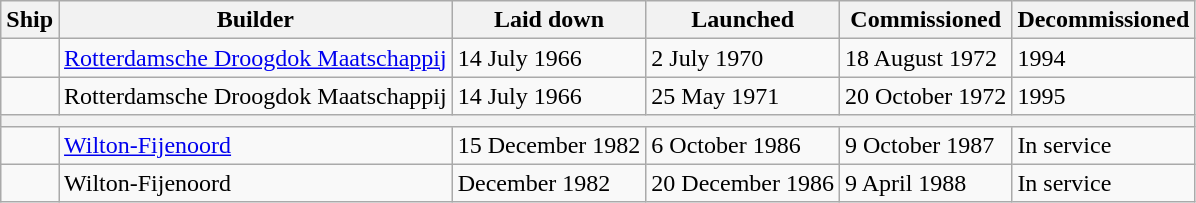<table class="wikitable" border="1">
<tr>
<th>Ship</th>
<th>Builder</th>
<th>Laid down</th>
<th>Launched</th>
<th>Commissioned</th>
<th>Decommissioned</th>
</tr>
<tr>
<td></td>
<td><a href='#'>Rotterdamsche Droogdok Maatschappij</a></td>
<td>14 July 1966</td>
<td>2 July 1970</td>
<td>18 August 1972</td>
<td>1994</td>
</tr>
<tr>
<td></td>
<td>Rotterdamsche Droogdok Maatschappij</td>
<td>14 July 1966</td>
<td>25 May 1971</td>
<td>20 October 1972</td>
<td>1995</td>
</tr>
<tr>
<th colspan="7"></th>
</tr>
<tr>
<td></td>
<td><a href='#'>Wilton-Fijenoord</a></td>
<td>15 December 1982</td>
<td>6 October 1986</td>
<td>9 October 1987</td>
<td>In service</td>
</tr>
<tr>
<td></td>
<td>Wilton-Fijenoord</td>
<td>December 1982</td>
<td>20 December 1986</td>
<td>9 April 1988</td>
<td>In service</td>
</tr>
</table>
